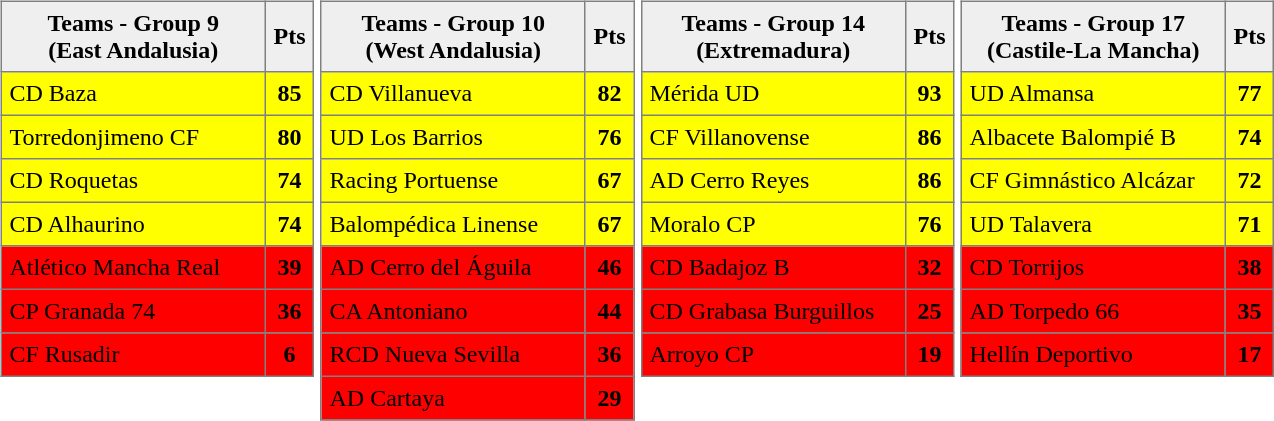<table>
<tr style="vertical-align: top;">
<td><br><table style=border-collapse:collapse border=1 cellspacing=0 cellpadding=5>
<tr align=center bgcolor=#efefef>
<th width=165>Teams - Group 9<br>(East Andalusia)</th>
<th width=20>Pts</th>
</tr>
<tr align=center style="background:#FFFF00;">
<td style="text-align:left;">CD Baza</td>
<td><strong>85</strong></td>
</tr>
<tr align=center style="background:#FFFF00;">
<td style="text-align:left;">Torredonjimeno CF</td>
<td><strong>80</strong></td>
</tr>
<tr align=center style="background:#FFFF00;">
<td style="text-align:left;">CD Roquetas</td>
<td><strong>74</strong></td>
</tr>
<tr align=center style="background:#FFFF00;">
<td style="text-align:left;">CD Alhaurino</td>
<td><strong>74</strong></td>
</tr>
<tr align=center style="background:#FF0000;">
<td style="text-align:left;">Atlético Mancha Real</td>
<td><strong>39</strong></td>
</tr>
<tr align=center style="background:#FF0000;">
<td style="text-align:left;">CP Granada 74</td>
<td><strong>36</strong></td>
</tr>
<tr align=center style="background:#FF0000;">
<td style="text-align:left;">CF Rusadir</td>
<td><strong>6</strong></td>
</tr>
</table>
</td>
<td><br><table style=border-collapse:collapse border=1 cellspacing=0 cellpadding=5>
<tr align=center bgcolor=#efefef>
<th width=165>Teams - Group 10<br>(West Andalusia)</th>
<th width=20>Pts</th>
</tr>
<tr align=center style="background:#FFFF00;">
<td style="text-align:left;">CD Villanueva</td>
<td><strong>82</strong></td>
</tr>
<tr align=center style="background:#FFFF00;">
<td style="text-align:left;">UD Los Barrios</td>
<td><strong>76</strong></td>
</tr>
<tr align=center style="background:#FFFF00;">
<td style="text-align:left;">Racing Portuense</td>
<td><strong>67</strong></td>
</tr>
<tr align=center style="background:#FFFF00;">
<td style="text-align:left;">Balompédica Linense</td>
<td><strong>67</strong></td>
</tr>
<tr align=center style="background:#FF0000;">
<td style="text-align:left;">AD Cerro del Águila</td>
<td><strong>46</strong></td>
</tr>
<tr align=center style="background:#FF0000;">
<td style="text-align:left;">CA Antoniano</td>
<td><strong>44</strong></td>
</tr>
<tr align=center style="background:#FF0000;">
<td style="text-align:left;">RCD Nueva Sevilla</td>
<td><strong>36</strong></td>
</tr>
<tr align=center style="background:#FF0000;">
<td style="text-align:left;">AD Cartaya</td>
<td><strong>29</strong></td>
</tr>
</table>
</td>
<td><br><table style=border-collapse:collapse border=1 cellspacing=0 cellpadding=5>
<tr align=center bgcolor=#efefef>
<th width=165>Teams - Group 14<br>(Extremadura)</th>
<th width=20>Pts</th>
</tr>
<tr align=center style="background:#FFFF00;">
<td style="text-align:left;">Mérida UD</td>
<td><strong>93</strong></td>
</tr>
<tr align=center style="background:#FFFF00;">
<td style="text-align:left;">CF Villanovense</td>
<td><strong>86</strong></td>
</tr>
<tr align=center style="background:#FFFF00;">
<td style="text-align:left;">AD Cerro Reyes</td>
<td><strong>86</strong></td>
</tr>
<tr align=center style="background:#FFFF00;">
<td style="text-align:left;">Moralo CP</td>
<td><strong>76</strong></td>
</tr>
<tr align=center style="background:#FF0000;">
<td style="text-align:left;">CD Badajoz B</td>
<td><strong>32</strong></td>
</tr>
<tr align=center style="background:#FF0000;">
<td style="text-align:left;">CD Grabasa Burguillos</td>
<td><strong>25</strong></td>
</tr>
<tr align=center style="background:#FF0000;">
<td style="text-align:left;">Arroyo CP</td>
<td><strong>19</strong></td>
</tr>
</table>
</td>
<td><br><table style=border-collapse:collapse border=1 cellspacing=0 cellpadding=5>
<tr align=center bgcolor=#efefef>
<th width=165>Teams - Group 17<br>(Castile-La Mancha)</th>
<th width=20>Pts</th>
</tr>
<tr align=center style="background:#FFFF00;">
<td style="text-align:left;">UD Almansa</td>
<td><strong>77</strong></td>
</tr>
<tr align=center style="background:#FFFF00;">
<td style="text-align:left;">Albacete Balompié B</td>
<td><strong>74</strong></td>
</tr>
<tr align=center style="background:#FFFF00;">
<td style="text-align:left;">CF Gimnástico Alcázar</td>
<td><strong>72</strong></td>
</tr>
<tr align=center style="background:#FFFF00;">
<td style="text-align:left;">UD Talavera</td>
<td><strong>71</strong></td>
</tr>
<tr align=center style="background:#FF0000;">
<td style="text-align:left;">CD Torrijos</td>
<td><strong>38</strong></td>
</tr>
<tr align=center style="background:#FF0000;">
<td style="text-align:left;">AD Torpedo 66</td>
<td><strong>35</strong></td>
</tr>
<tr align=center style="background:#FF0000;">
<td style="text-align:left;">Hellín Deportivo</td>
<td><strong>17</strong></td>
</tr>
</table>
</td>
</tr>
</table>
